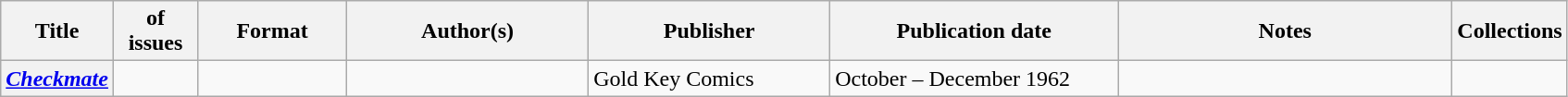<table class="wikitable">
<tr>
<th>Title</th>
<th style="width:40pt"> of issues</th>
<th style="width:75pt">Format</th>
<th style="width:125pt">Author(s)</th>
<th style="width:125pt">Publisher</th>
<th style="width:150pt">Publication date</th>
<th style="width:175pt">Notes</th>
<th>Collections</th>
</tr>
<tr>
<th><em><a href='#'>Checkmate</a></em></th>
<td></td>
<td></td>
<td></td>
<td>Gold Key Comics</td>
<td>October – December 1962</td>
<td></td>
<td></td>
</tr>
</table>
